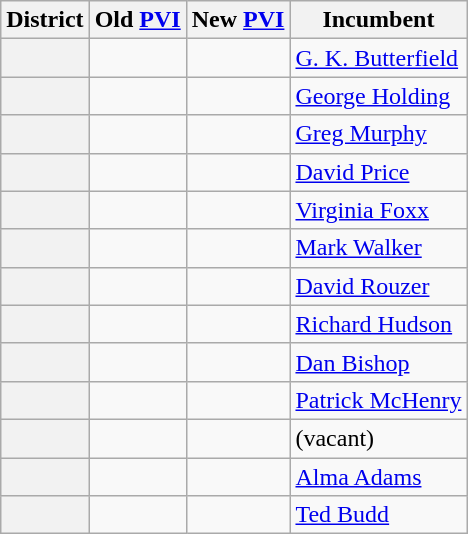<table class="wikitable sortable">
<tr>
<th>District</th>
<th>Old <a href='#'>PVI</a></th>
<th>New <a href='#'>PVI</a></th>
<th>Incumbent</th>
</tr>
<tr>
<th></th>
<td></td>
<td></td>
<td><a href='#'>G. K. Butterfield</a></td>
</tr>
<tr>
<th></th>
<td></td>
<td></td>
<td><a href='#'>George Holding</a></td>
</tr>
<tr>
<th></th>
<td></td>
<td></td>
<td><a href='#'>Greg Murphy</a></td>
</tr>
<tr>
<th></th>
<td></td>
<td></td>
<td><a href='#'>David Price</a></td>
</tr>
<tr>
<th></th>
<td></td>
<td></td>
<td><a href='#'>Virginia Foxx</a></td>
</tr>
<tr>
<th></th>
<td></td>
<td></td>
<td><a href='#'>Mark Walker</a></td>
</tr>
<tr>
<th></th>
<td></td>
<td></td>
<td><a href='#'>David Rouzer</a></td>
</tr>
<tr>
<th></th>
<td></td>
<td></td>
<td><a href='#'>Richard Hudson</a></td>
</tr>
<tr>
<th></th>
<td></td>
<td></td>
<td><a href='#'>Dan Bishop</a></td>
</tr>
<tr>
<th></th>
<td></td>
<td></td>
<td><a href='#'>Patrick McHenry</a></td>
</tr>
<tr>
<th></th>
<td></td>
<td></td>
<td>(vacant)</td>
</tr>
<tr>
<th></th>
<td></td>
<td></td>
<td><a href='#'>Alma Adams</a></td>
</tr>
<tr>
<th></th>
<td></td>
<td></td>
<td><a href='#'>Ted Budd</a></td>
</tr>
</table>
